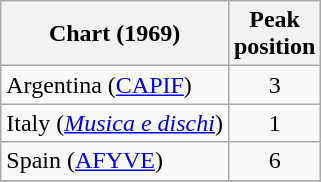<table class="wikitable sortable">
<tr>
<th align="left">Chart (1969)</th>
<th align="left">Peak<br>position</th>
</tr>
<tr>
<td align="left">Argentina (<a href='#'>CAPIF</a>)</td>
<td align="center">3</td>
</tr>
<tr>
<td align="left">Italy (<em><a href='#'>Musica e dischi</a></em>)</td>
<td align="center">1</td>
</tr>
<tr>
<td>Spain (<a href='#'>AFYVE</a>)</td>
<td align="center">6</td>
</tr>
<tr>
</tr>
</table>
